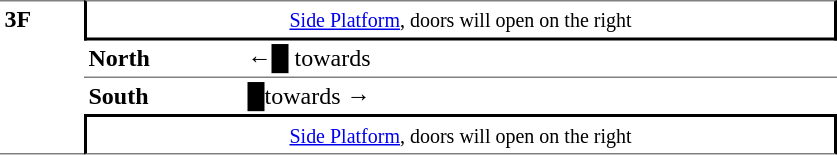<table table border=0 cellspacing=0 cellpadding=3>
<tr>
<td style="border-top:solid 1px gray;border-bottom:solid 1px gray;" width=50 rowspan=4 valign=top><strong>3F</strong></td>
<td style="border-right:solid 2px black;border-left:solid 2px black;border-bottom:solid 2px black;border-top:solid 1px gray;text-align:center;" colspan=2><small><a href='#'>Side Platform</a>, doors will open on the right</small></td>
</tr>
<tr>
<td style="border-bottom:solid 1px gray;" width=100><strong>North</strong></td>
<td style="border-bottom:solid 1px gray;" width=390>←<span>█</span>  towards </td>
</tr>
<tr>
<td><strong>South</strong></td>
<td><span>█</span>towards →</td>
</tr>
<tr>
<td style="border-top:solid 2px black;border-right:solid 2px black;border-left:solid 2px black;border-bottom:solid 1px gray;text-align:center;" colspan=2><small><a href='#'>Side Platform</a>, doors will open on the right</small></td>
</tr>
</table>
